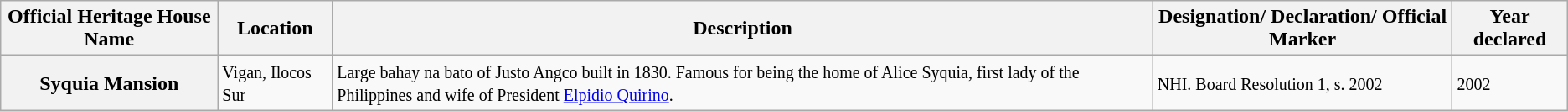<table class="wikitable sortable">
<tr>
<th>Official Heritage House Name</th>
<th>Location</th>
<th>Description</th>
<th>Designation/ Declaration/ Official Marker</th>
<th>Year declared</th>
</tr>
<tr>
<th>Syquia Mansion</th>
<td><small>Vigan, Ilocos Sur</small></td>
<td><small>Large bahay na bato of Justo Angco built in 1830. Famous for being the home of Alice Syquia, first lady of the Philippines and wife of President <a href='#'>Elpidio Quirino</a>.</small></td>
<td><small>NHI. Board Resolution 1, s. 2002</small></td>
<td><small>2002</small></td>
</tr>
</table>
